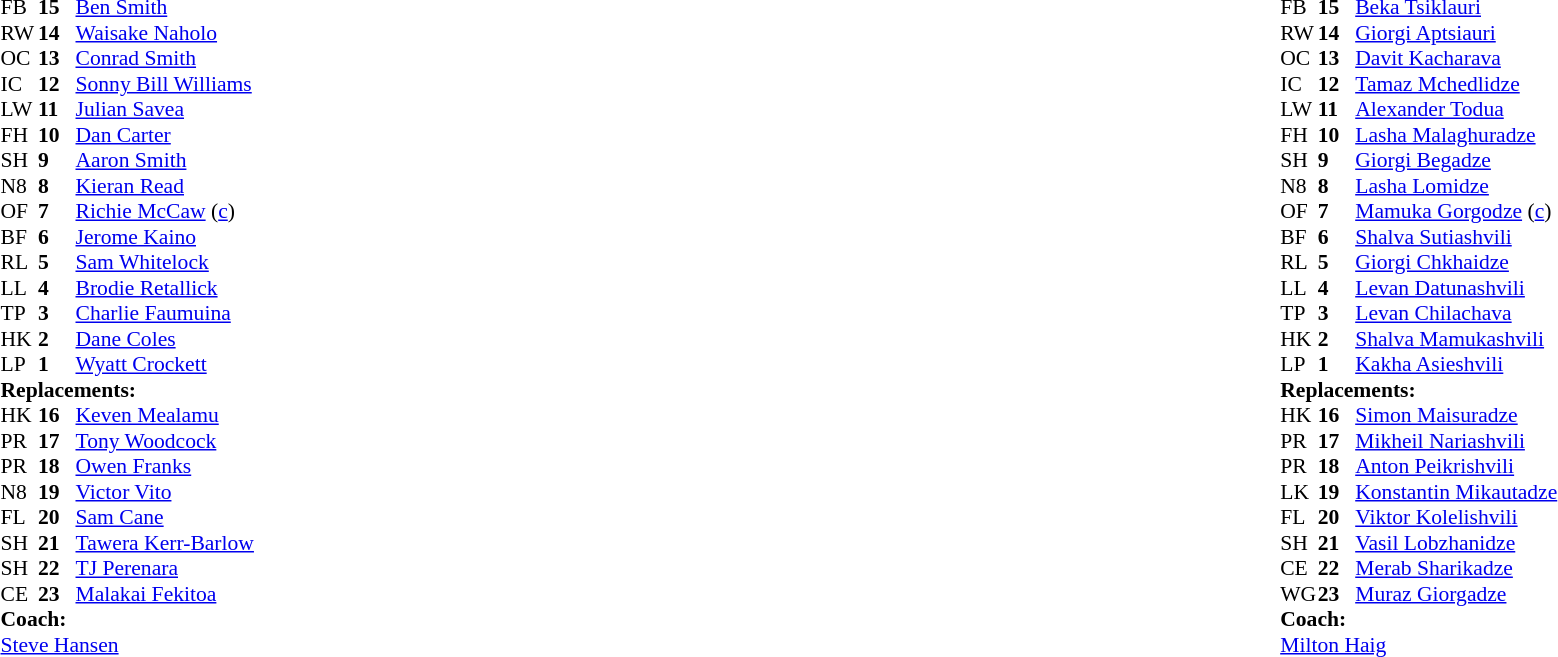<table style="width:100%">
<tr>
<td style="vertical-align:top; width:50%"><br><table style="font-size: 90%" cellspacing="0" cellpadding="0">
<tr>
<th width="25"></th>
<th width="25"></th>
</tr>
<tr>
<td>FB</td>
<td><strong>15</strong></td>
<td><a href='#'>Ben Smith</a></td>
</tr>
<tr>
<td>RW</td>
<td><strong>14</strong></td>
<td><a href='#'>Waisake Naholo</a></td>
<td></td>
<td></td>
</tr>
<tr>
<td>OC</td>
<td><strong>13</strong></td>
<td><a href='#'>Conrad Smith</a></td>
<td></td>
<td></td>
<td></td>
</tr>
<tr>
<td>IC</td>
<td><strong>12</strong></td>
<td><a href='#'>Sonny Bill Williams</a></td>
<td></td>
<td></td>
<td></td>
</tr>
<tr>
<td>LW</td>
<td><strong>11</strong></td>
<td><a href='#'>Julian Savea</a></td>
</tr>
<tr>
<td>FH</td>
<td><strong>10</strong></td>
<td><a href='#'>Dan Carter</a></td>
</tr>
<tr>
<td>SH</td>
<td><strong>9</strong></td>
<td><a href='#'>Aaron Smith</a></td>
<td></td>
<td></td>
</tr>
<tr>
<td>N8</td>
<td><strong>8</strong></td>
<td><a href='#'>Kieran Read</a></td>
</tr>
<tr>
<td>OF</td>
<td><strong>7</strong></td>
<td><a href='#'>Richie McCaw</a> (<a href='#'>c</a>)</td>
<td></td>
<td></td>
</tr>
<tr>
<td>BF</td>
<td><strong>6</strong></td>
<td><a href='#'>Jerome Kaino</a></td>
</tr>
<tr>
<td>RL</td>
<td><strong>5</strong></td>
<td><a href='#'>Sam Whitelock</a></td>
</tr>
<tr>
<td>LL</td>
<td><strong>4</strong></td>
<td><a href='#'>Brodie Retallick</a></td>
</tr>
<tr>
<td>TP</td>
<td><strong>3</strong></td>
<td><a href='#'>Charlie Faumuina</a></td>
<td></td>
<td></td>
</tr>
<tr>
<td>HK</td>
<td><strong>2</strong></td>
<td><a href='#'>Dane Coles</a></td>
<td></td>
<td></td>
</tr>
<tr>
<td>LP</td>
<td><strong>1</strong></td>
<td><a href='#'>Wyatt Crockett</a></td>
<td></td>
<td></td>
</tr>
<tr>
<td colspan=3><strong>Replacements:</strong></td>
</tr>
<tr>
<td>HK</td>
<td><strong>16</strong></td>
<td><a href='#'>Keven Mealamu</a></td>
<td></td>
<td></td>
</tr>
<tr>
<td>PR</td>
<td><strong>17</strong></td>
<td><a href='#'>Tony Woodcock</a></td>
<td></td>
<td></td>
</tr>
<tr>
<td>PR</td>
<td><strong>18</strong></td>
<td><a href='#'>Owen Franks</a></td>
<td></td>
<td></td>
</tr>
<tr>
<td>N8</td>
<td><strong>19</strong></td>
<td><a href='#'>Victor Vito</a></td>
<td></td>
<td></td>
</tr>
<tr>
<td>FL</td>
<td><strong>20</strong></td>
<td><a href='#'>Sam Cane</a></td>
<td></td>
<td></td>
</tr>
<tr>
<td>SH</td>
<td><strong>21</strong></td>
<td><a href='#'>Tawera Kerr-Barlow</a></td>
<td></td>
<td></td>
</tr>
<tr>
<td>SH</td>
<td><strong>22</strong></td>
<td><a href='#'>TJ Perenara</a></td>
</tr>
<tr>
<td>CE</td>
<td><strong>23</strong></td>
<td><a href='#'>Malakai Fekitoa</a></td>
<td></td>
<td></td>
</tr>
<tr>
<td colspan=3><strong>Coach:</strong></td>
</tr>
<tr>
<td colspan="4"> <a href='#'>Steve Hansen</a></td>
</tr>
</table>
</td>
<td style="vertical-align:top"></td>
<td style="vertical-align:top; width:50%"><br><table style="font-size: 90%" cellspacing="0" cellpadding="0" align="center">
<tr>
<th width="25"></th>
<th width="25"></th>
</tr>
<tr>
<td>FB</td>
<td><strong>15</strong></td>
<td><a href='#'>Beka Tsiklauri</a></td>
</tr>
<tr>
<td>RW</td>
<td><strong>14</strong></td>
<td><a href='#'>Giorgi Aptsiauri</a></td>
</tr>
<tr>
<td>OC</td>
<td><strong>13</strong></td>
<td><a href='#'>Davit Kacharava</a></td>
</tr>
<tr>
<td>IC</td>
<td><strong>12</strong></td>
<td><a href='#'>Tamaz Mchedlidze</a></td>
<td></td>
<td></td>
</tr>
<tr>
<td>LW</td>
<td><strong>11</strong></td>
<td><a href='#'>Alexander Todua</a></td>
<td></td>
<td></td>
</tr>
<tr>
<td>FH</td>
<td><strong>10</strong></td>
<td><a href='#'>Lasha Malaghuradze</a></td>
</tr>
<tr>
<td>SH</td>
<td><strong>9</strong></td>
<td><a href='#'>Giorgi Begadze</a></td>
<td></td>
<td></td>
</tr>
<tr>
<td>N8</td>
<td><strong>8</strong></td>
<td><a href='#'>Lasha Lomidze</a></td>
<td></td>
<td></td>
</tr>
<tr>
<td>OF</td>
<td><strong>7</strong></td>
<td><a href='#'>Mamuka Gorgodze</a> (<a href='#'>c</a>)</td>
<td></td>
<td></td>
</tr>
<tr>
<td>BF</td>
<td><strong>6</strong></td>
<td><a href='#'>Shalva Sutiashvili</a></td>
</tr>
<tr>
<td>RL</td>
<td><strong>5</strong></td>
<td><a href='#'>Giorgi Chkhaidze</a></td>
</tr>
<tr>
<td>LL</td>
<td><strong>4</strong></td>
<td><a href='#'>Levan Datunashvili</a></td>
</tr>
<tr>
<td>TP</td>
<td><strong>3</strong></td>
<td><a href='#'>Levan Chilachava</a></td>
<td></td>
<td></td>
</tr>
<tr>
<td>HK</td>
<td><strong>2</strong></td>
<td><a href='#'>Shalva Mamukashvili</a></td>
<td></td>
<td></td>
</tr>
<tr>
<td>LP</td>
<td><strong>1</strong></td>
<td><a href='#'>Kakha Asieshvili</a></td>
<td></td>
<td></td>
</tr>
<tr>
<td colspan=3><strong>Replacements:</strong></td>
</tr>
<tr>
<td>HK</td>
<td><strong>16</strong></td>
<td><a href='#'>Simon Maisuradze</a></td>
<td></td>
<td></td>
</tr>
<tr>
<td>PR</td>
<td><strong>17</strong></td>
<td><a href='#'>Mikheil Nariashvili</a></td>
<td></td>
<td></td>
</tr>
<tr>
<td>PR</td>
<td><strong>18</strong></td>
<td><a href='#'>Anton Peikrishvili</a></td>
<td></td>
<td></td>
</tr>
<tr>
<td>LK</td>
<td><strong>19</strong></td>
<td><a href='#'>Konstantin Mikautadze</a></td>
<td></td>
<td></td>
</tr>
<tr>
<td>FL</td>
<td><strong>20</strong></td>
<td><a href='#'>Viktor Kolelishvili</a></td>
<td></td>
<td></td>
</tr>
<tr>
<td>SH</td>
<td><strong>21</strong></td>
<td><a href='#'>Vasil Lobzhanidze</a></td>
<td></td>
<td></td>
</tr>
<tr>
<td>CE</td>
<td><strong>22</strong></td>
<td><a href='#'>Merab Sharikadze</a></td>
<td></td>
<td></td>
</tr>
<tr>
<td>WG</td>
<td><strong>23</strong></td>
<td><a href='#'>Muraz Giorgadze</a></td>
<td></td>
<td></td>
</tr>
<tr>
<td colspan=3><strong>Coach:</strong></td>
</tr>
<tr>
<td colspan="4"> <a href='#'>Milton Haig</a></td>
</tr>
</table>
</td>
</tr>
</table>
